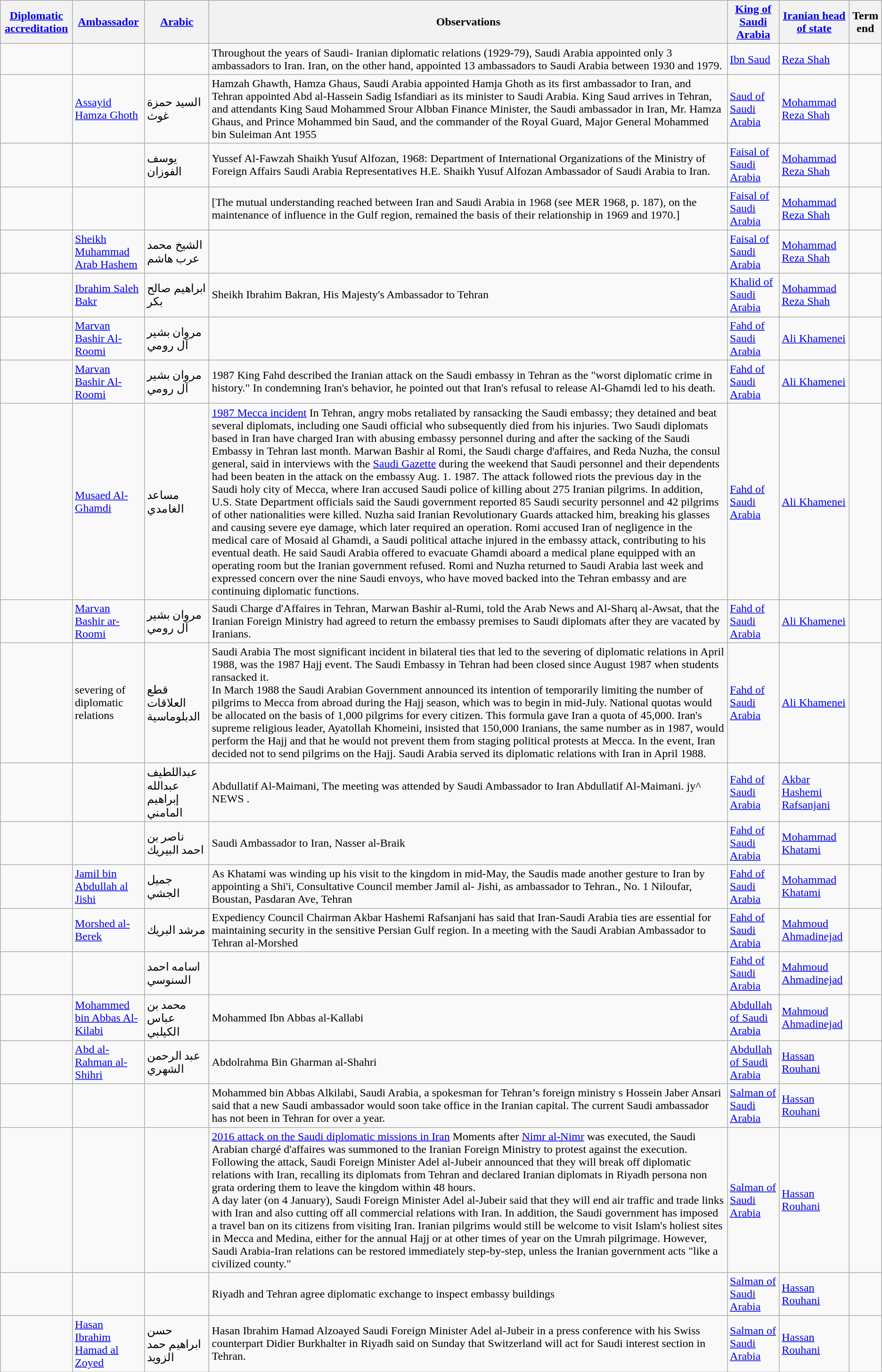<table class="wikitable sortable">
<tr>
<th><a href='#'>Diplomatic accreditation</a></th>
<th><a href='#'>Ambassador</a></th>
<th><a href='#'>Arabic</a></th>
<th>Observations</th>
<th><a href='#'>King of Saudi Arabia</a></th>
<th><a href='#'>Iranian head of state</a></th>
<th>Term end</th>
</tr>
<tr>
<td></td>
<td></td>
<td></td>
<td>Throughout the years of Saudi- Iranian diplomatic relations (1929-79), Saudi Arabia appointed only 3 ambassadors to Iran. Iran, on the other hand, appointed 13 ambassadors to Saudi Arabia between 1930 and 1979.</td>
<td><a href='#'>Ibn Saud</a></td>
<td><a href='#'>Reza Shah</a></td>
<td></td>
</tr>
<tr>
<td></td>
<td><a href='#'>Assayid Hamza Ghoth</a></td>
<td>السيد حمزة غوث</td>
<td>Hamzah Ghawth, Hamza Ghaus, Saudi Arabia appointed Hamja Ghoth as its first ambassador to Iran, and Tehran appointed Abd al-Hassein Sadig Isfandiari as its minister to Saudi Arabia. King Saud arrives in Tehran, and attendants King Saud Mohammed Srour Albban Finance Minister, the Saudi ambassador in Iran, Mr. Hamza Ghaus, and Prince Mohammed bin Saud, and the commander of the Royal Guard, Major General Mohammed bin Suleiman Ant 1955 </td>
<td><a href='#'>Saud of Saudi Arabia</a></td>
<td><a href='#'>Mohammad Reza Shah</a></td>
<td></td>
</tr>
<tr>
<td></td>
<td></td>
<td>يوسف الفوزان</td>
<td>Yussef Al-Fawzah  Shaikh Yusuf Alfozan, 1968: Department of International Organizations of the Ministry of Foreign Affairs Saudi Arabia Representatives H.E. Shaikh Yusuf Alfozan Ambassador of Saudi Arabia to Iran.</td>
<td><a href='#'>Faisal of Saudi Arabia</a></td>
<td><a href='#'>Mohammad Reza Shah</a></td>
<td></td>
</tr>
<tr>
<td></td>
<td></td>
<td></td>
<td>[The mutual understanding reached between Iran and Saudi Arabia in 1968 (see MER 1968, p. 187), on the maintenance of influence in the Gulf region, remained the basis of their relationship in 1969 and 1970.]</td>
<td><a href='#'>Faisal of Saudi Arabia</a></td>
<td><a href='#'>Mohammad Reza Shah</a></td>
<td></td>
</tr>
<tr>
<td></td>
<td><a href='#'>Sheikh Muhammad Arab Hashem</a></td>
<td>الشيخ محمد عرب هاشم</td>
<td></td>
<td><a href='#'>Faisal of Saudi Arabia</a></td>
<td><a href='#'>Mohammad Reza Shah</a></td>
<td></td>
</tr>
<tr>
<td></td>
<td><a href='#'>Ibrahim Saleh Bakr</a></td>
<td>ابراهيم صالح بكر</td>
<td>Sheikh Ibrahim Bakran, His Majesty's Ambassador to Tehran</td>
<td><a href='#'>Khalid of Saudi Arabia</a></td>
<td><a href='#'>Mohammad Reza Shah</a></td>
<td></td>
</tr>
<tr>
<td></td>
<td><a href='#'>Marvan Bashir Al-Roomi</a></td>
<td>مروان بشير آل رومي</td>
<td></td>
<td><a href='#'>Fahd of Saudi Arabia</a></td>
<td><a href='#'>Ali Khamenei</a></td>
<td></td>
</tr>
<tr>
<td></td>
<td><a href='#'>Marvan Bashir Al-Roomi</a></td>
<td>مروان بشير آل رومي</td>
<td>1987 King Fahd described the Iranian attack on the Saudi embassy in Tehran as the "worst diplomatic crime in history." In condemning Iran's behavior, he pointed out that Iran's refusal to release Al-Ghamdi led to his death.</td>
<td><a href='#'>Fahd of Saudi Arabia</a></td>
<td><a href='#'>Ali Khamenei</a></td>
<td></td>
</tr>
<tr>
<td></td>
<td><a href='#'>Musaed Al-Ghamdi </a></td>
<td>مساعد الغامدي</td>
<td><a href='#'>1987 Mecca incident</a> In Tehran, angry mobs retaliated by ransacking the Saudi embassy; they detained and beat several diplomats, including one Saudi official who subsequently died from his injuries. Two Saudi diplomats based in Iran have charged Iran with abusing embassy personnel during and after the sacking of the Saudi Embassy in Tehran last month. Marwan Bashir al Romi, the Saudi charge d'affaires, and Reda Nuzha, the consul general, said in interviews with the <a href='#'>Saudi Gazette</a> during the weekend that Saudi personnel and their dependents had been beaten in the attack on the embassy Aug. 1. 1987. The attack followed riots the previous day in the Saudi holy city of Mecca, where Iran accused Saudi police of killing about 275 Iranian pilgrims. In addition, U.S. State Department officials said the Saudi government reported 85 Saudi security personnel and 42 pilgrims of other nationalities were killed. Nuzha said Iranian Revolutionary Guards attacked him, breaking his glasses and causing severe eye damage, which later required an operation. Romi accused Iran of negligence in the medical care of Mosaid al Ghamdi, a Saudi political attache injured in the embassy attack, contributing to his eventual death. He said Saudi Arabia offered to evacuate Ghamdi aboard a medical plane equipped with an operating room but the Iranian government refused. Romi and Nuzha returned to Saudi Arabia last week and expressed concern over the nine Saudi envoys, who have moved backed into the Tehran embassy and are continuing diplomatic functions.</td>
<td><a href='#'>Fahd of Saudi Arabia</a></td>
<td><a href='#'>Ali Khamenei</a></td>
<td></td>
</tr>
<tr>
<td></td>
<td><a href='#'>Marvan Bashir ar-Roomi</a></td>
<td>مروان بشير آل رومي</td>
<td>Saudi Charge d'Affaires in Tehran, Marwan Bashir al-Rumi, told the Arab News and Al-Sharq al-Awsat, that the Iranian Foreign Ministry had agreed to return the embassy premises to Saudi diplomats after they are vacated by Iranians.</td>
<td><a href='#'>Fahd of Saudi Arabia</a></td>
<td><a href='#'>Ali Khamenei</a></td>
<td></td>
</tr>
<tr>
<td></td>
<td>severing of diplomatic relations</td>
<td>قطع العلاقات الدبلوماسية</td>
<td>Saudi Arabia The most significant incident in bilateral ties that led to the severing of diplomatic relations in April 1988, was the 1987 Hajj event. The Saudi Embassy in Tehran had been closed since August 1987 when students ransacked it.<br>In March 1988 the Saudi Arabian Government announced its intention of temporarily limiting the number of pilgrims to Mecca from abroad during the Hajj season, which was to begin in mid-July. National quotas would be allocated on the basis of 1,000 pilgrims for every citizen. This formula gave Iran a quota of 45,000. Iran's supreme religious leader, Ayatollah Khomeini, insisted that 150,000 Iranians, the same number as in 1987, would perform the Hajj and that he would not prevent them from staging political protests at Mecca. In the event, Iran decided not to send pilgrims on the Hajj. Saudi Arabia served its diplomatic relations with Iran in April 1988.
</td>
<td><a href='#'>Fahd of Saudi Arabia</a></td>
<td><a href='#'>Ali Khamenei</a></td>
<td></td>
</tr>
<tr>
<td></td>
<td></td>
<td>عبداللطيف عبدالله إبراهيم المامني</td>
<td>Abdullatif Al-Maimani, The meeting was attended by Saudi Ambassador to Iran Abdullatif Al-Maimani. jy^ NEWS .</td>
<td><a href='#'>Fahd of Saudi Arabia</a></td>
<td><a href='#'>Akbar Hashemi Rafsanjani</a></td>
<td></td>
</tr>
<tr>
<td></td>
<td></td>
<td>ناصر بن احمد البيريك</td>
<td>Saudi Ambassador to Iran, Nasser al-Braik</td>
<td><a href='#'>Fahd of Saudi Arabia</a></td>
<td><a href='#'>Mohammad Khatami</a></td>
<td></td>
</tr>
<tr>
<td></td>
<td><a href='#'>Jamil bin Abdullah al Jishi</a></td>
<td>جميل الجشي</td>
<td>As Khatami was winding up his visit to the kingdom in mid-May, the Saudis made another gesture to Iran by appointing a Shi'i, Consultative Council member Jamil al- Jishi, as ambassador to Tehran., No. 1 Niloufar, Boustan, Pasdaran Ave, Tehran</td>
<td><a href='#'>Fahd of Saudi Arabia</a></td>
<td><a href='#'>Mohammad Khatami</a></td>
<td></td>
</tr>
<tr>
<td></td>
<td><a href='#'>Morshed al-Berek</a></td>
<td>مرشد البريك</td>
<td>Expediency Council Chairman Akbar Hashemi Rafsanjani has said that Iran-Saudi Arabia ties are essential for maintaining security in the sensitive Persian Gulf region. In a meeting with the Saudi Arabian Ambassador to Tehran al-Morshed</td>
<td><a href='#'>Fahd of Saudi Arabia</a></td>
<td><a href='#'>Mahmoud Ahmadinejad</a></td>
<td></td>
</tr>
<tr>
<td></td>
<td></td>
<td>اسامه احمد السنوسي</td>
<td></td>
<td><a href='#'>Fahd of Saudi Arabia</a></td>
<td><a href='#'>Mahmoud Ahmadinejad</a></td>
<td></td>
</tr>
<tr>
<td></td>
<td><a href='#'>Mohammed bin Abbas Al-Kilabi</a></td>
<td>محمد بن عباس الكيلبي</td>
<td>Mohammed Ibn Abbas al-Kallabi<br></td>
<td><a href='#'>Abdullah of Saudi Arabia</a></td>
<td><a href='#'>Mahmoud Ahmadinejad</a></td>
<td></td>
</tr>
<tr>
<td></td>
<td><a href='#'>Abd al-Rahman al-Shihri</a></td>
<td>عبد الرحمن الشهري</td>
<td>Abdolrahma Bin Gharman al-Shahri</td>
<td><a href='#'>Abdullah of Saudi Arabia</a></td>
<td><a href='#'>Hassan Rouhani</a></td>
<td></td>
</tr>
<tr>
<td></td>
<td></td>
<td></td>
<td>Mohammed bin Abbas Alkilabi, Saudi Arabia, a spokesman for Tehran’s foreign ministry s Hossein Jaber Ansari said that a new Saudi ambassador would soon take office in the Iranian capital. The current Saudi ambassador has not been in Tehran for over a year.</td>
<td><a href='#'>Salman of Saudi Arabia</a></td>
<td><a href='#'>Hassan Rouhani</a></td>
<td></td>
</tr>
<tr>
<td></td>
<td></td>
<td></td>
<td><a href='#'>2016 attack on the Saudi diplomatic missions in Iran</a> Moments after <a href='#'>Nimr al-Nimr</a> was executed, the Saudi Arabian chargé d'affaires was summoned to the Iranian Foreign Ministry to protest against the execution. Following the attack, Saudi Foreign Minister Adel al-Jubeir announced that they will break off diplomatic relations with Iran, recalling its diplomats from Tehran and declared Iranian diplomats in Riyadh persona non grata ordering them to leave the kingdom within 48 hours.<br>A day later (on 4 January), Saudi Foreign Minister Adel al-Jubeir said that they will end air traffic and trade links with Iran and also cutting off all commercial relations with Iran. In addition, the Saudi government has imposed a travel ban on its citizens from visiting Iran. Iranian pilgrims would still be welcome to visit Islam's holiest sites in Mecca and Medina, either for the annual Hajj or at other times of year on the Umrah pilgrimage. However, Saudi Arabia-Iran relations can be restored immediately step-by-step, unless the Iranian government acts "like a civilized county."</td>
<td><a href='#'>Salman of Saudi Arabia</a></td>
<td><a href='#'>Hassan Rouhani</a></td>
<td></td>
</tr>
<tr>
<td></td>
<td></td>
<td></td>
<td>Riyadh and Tehran agree diplomatic exchange to inspect embassy buildings </td>
<td><a href='#'>Salman of Saudi Arabia</a></td>
<td><a href='#'>Hassan Rouhani</a></td>
<td></td>
</tr>
<tr>
<td></td>
<td><a href='#'>Hasan Ibrahim Hamad al Zoyed</a></td>
<td>حسن ابراهيم حمد الزويد</td>
<td>Hasan Ibrahim Hamad Alzoayed Saudi Foreign Minister Adel al-Jubeir in a press conference with his Swiss counterpart Didier Burkhalter in Riyadh said on Sunday that Switzerland will act for Saudi interest section in Tehran.</td>
<td><a href='#'>Salman of Saudi Arabia</a></td>
<td><a href='#'>Hassan Rouhani</a></td>
<td></td>
</tr>
</table>
